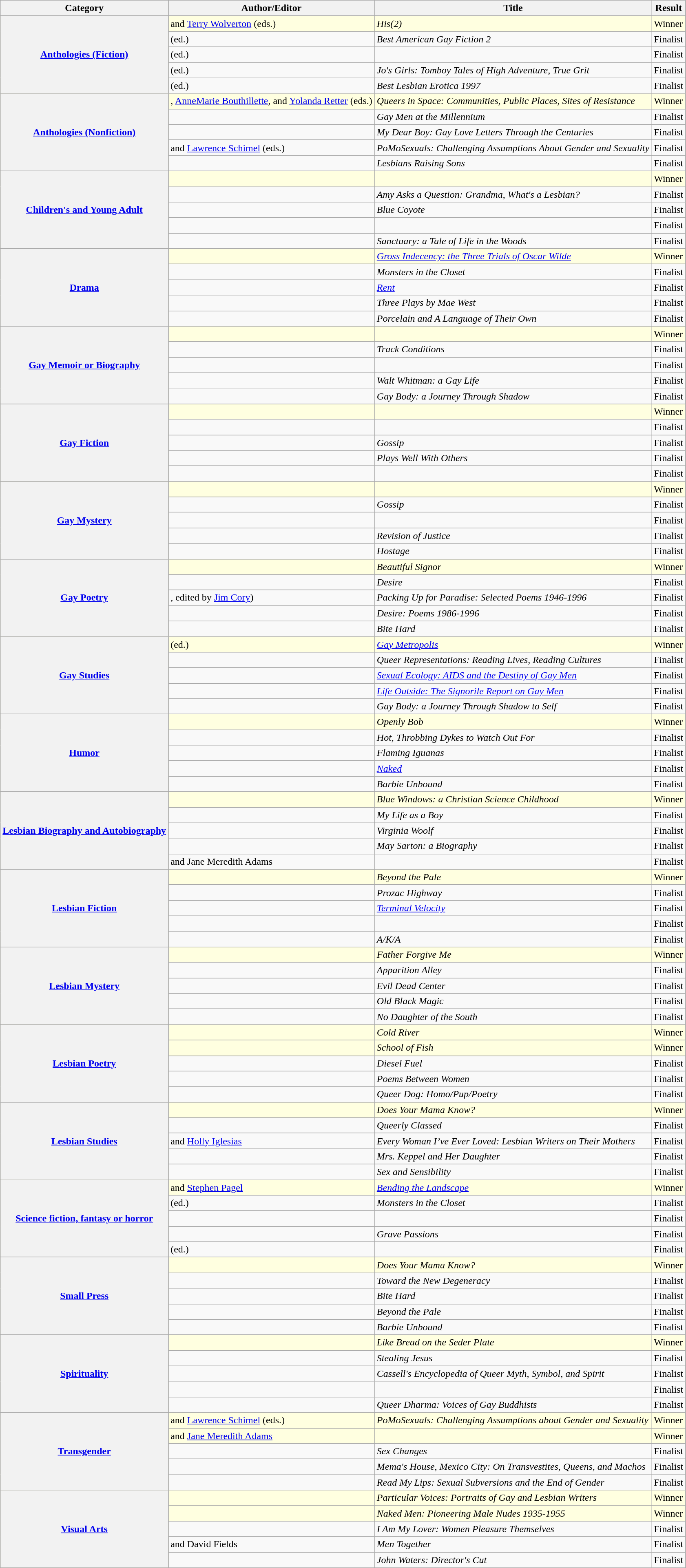<table class="wikitable sortable mw-collapsible">
<tr>
<th>Category</th>
<th>Author/Editor</th>
<th>Title</th>
<th>Result</th>
</tr>
<tr style=background:lightyellow>
<th rowspan="5"><a href='#'>Anthologies (Fiction)</a></th>
<td> and <a href='#'>Terry Wolverton</a> (eds.)</td>
<td><em>His(2)</em></td>
<td>Winner</td>
</tr>
<tr>
<td> (ed.)</td>
<td><em>Best American Gay Fiction 2</em></td>
<td>Finalist</td>
</tr>
<tr>
<td> (ed.)</td>
<td><em></em></td>
<td>Finalist</td>
</tr>
<tr>
<td> (ed.)</td>
<td><em>Jo's Girls: Tomboy Tales of High Adventure, True Grit</em></td>
<td>Finalist</td>
</tr>
<tr>
<td> (ed.)</td>
<td><em>Best Lesbian Erotica 1997</em></td>
<td>Finalist</td>
</tr>
<tr style=background:lightyellow>
<th rowspan="5"><a href='#'>Anthologies (Nonfiction)</a></th>
<td>, <a href='#'>AnneMarie Bouthillette</a>, and <a href='#'>Yolanda Retter</a> (eds.)</td>
<td><em>Queers in Space: Communities, Public Places, Sites of Resistance</em></td>
<td>Winner</td>
</tr>
<tr>
<td></td>
<td><em>Gay Men at the Millennium</em></td>
<td>Finalist</td>
</tr>
<tr>
<td></td>
<td><em>My Dear Boy: Gay Love Letters Through the Centuries</em></td>
<td>Finalist</td>
</tr>
<tr>
<td> and <a href='#'>Lawrence Schimel</a> (eds.)</td>
<td><em>PoMoSexuals: Challenging Assumptions About Gender and Sexuality</em></td>
<td>Finalist</td>
</tr>
<tr>
<td></td>
<td><em>Lesbians Raising Sons</em></td>
<td>Finalist</td>
</tr>
<tr style=background:lightyellow>
<th rowspan="5"><a href='#'>Children's and Young Adult</a></th>
<td></td>
<td><em></em></td>
<td>Winner</td>
</tr>
<tr>
<td></td>
<td><em>Amy Asks a Question: Grandma, What's a Lesbian?</em></td>
<td>Finalist</td>
</tr>
<tr>
<td></td>
<td><em>Blue Coyote</em></td>
<td>Finalist</td>
</tr>
<tr>
<td></td>
<td><em></em></td>
<td>Finalist</td>
</tr>
<tr>
<td></td>
<td><em>Sanctuary: a Tale of Life in the Woods</em></td>
<td>Finalist</td>
</tr>
<tr style=background:lightyellow>
<th rowspan="5"><a href='#'>Drama</a></th>
<td></td>
<td><em><a href='#'>Gross Indecency: the Three Trials of Oscar Wilde</a></em></td>
<td>Winner</td>
</tr>
<tr>
<td></td>
<td><em>Monsters in the Closet</em></td>
<td>Finalist</td>
</tr>
<tr>
<td></td>
<td><em><a href='#'>Rent</a></em></td>
<td>Finalist</td>
</tr>
<tr>
<td></td>
<td><em>Three Plays by Mae West</em></td>
<td>Finalist</td>
</tr>
<tr>
<td></td>
<td><em>Porcelain and A Language of Their Own</em></td>
<td>Finalist</td>
</tr>
<tr style=background:lightyellow>
<th rowspan="5"><a href='#'>Gay Memoir or Biography</a></th>
<td></td>
<td><em></em></td>
<td>Winner</td>
</tr>
<tr>
<td></td>
<td><em>Track Conditions</em></td>
<td>Finalist</td>
</tr>
<tr>
<td></td>
<td><em></em></td>
<td>Finalist</td>
</tr>
<tr>
<td></td>
<td><em>Walt Whitman: a Gay Life</em></td>
<td>Finalist</td>
</tr>
<tr>
<td></td>
<td><em>Gay Body: a Journey Through Shadow</em></td>
<td>Finalist</td>
</tr>
<tr style=background:lightyellow>
<th rowspan="5"><a href='#'>Gay Fiction</a></th>
<td></td>
<td><em></em></td>
<td>Winner</td>
</tr>
<tr>
<td></td>
<td><em></em></td>
<td>Finalist</td>
</tr>
<tr>
<td></td>
<td><em>Gossip</em></td>
<td>Finalist</td>
</tr>
<tr>
<td></td>
<td><em>Plays Well With Others</em></td>
<td>Finalist</td>
</tr>
<tr>
<td></td>
<td><em></em></td>
<td>Finalist</td>
</tr>
<tr style=background:lightyellow>
<th rowspan="5"><a href='#'>Gay Mystery</a></th>
<td></td>
<td><em></em></td>
<td>Winner</td>
</tr>
<tr>
<td></td>
<td><em>Gossip</em></td>
<td>Finalist</td>
</tr>
<tr>
<td></td>
<td><em></em></td>
<td>Finalist</td>
</tr>
<tr>
<td></td>
<td><em>Revision of Justice</em></td>
<td>Finalist</td>
</tr>
<tr>
<td></td>
<td><em>Hostage</em></td>
<td>Finalist</td>
</tr>
<tr style=background:lightyellow>
<th rowspan="5"><a href='#'>Gay Poetry</a></th>
<td></td>
<td><em>Beautiful Signor</em></td>
<td>Winner</td>
</tr>
<tr>
<td></td>
<td><em>Desire</em></td>
<td>Finalist</td>
</tr>
<tr>
<td>, edited by <a href='#'>Jim Cory</a>)</td>
<td><em>Packing Up for Paradise: Selected Poems 1946-1996</em></td>
<td>Finalist</td>
</tr>
<tr>
<td></td>
<td><em>Desire: Poems 1986-1996</em></td>
<td>Finalist</td>
</tr>
<tr>
<td></td>
<td><em>Bite Hard</em></td>
<td>Finalist</td>
</tr>
<tr style=background:lightyellow>
<th rowspan="5"><a href='#'>Gay Studies</a></th>
<td> (ed.)</td>
<td><em><a href='#'>Gay Metropolis</a></em></td>
<td>Winner</td>
</tr>
<tr>
<td></td>
<td><em>Queer Representations: Reading Lives, Reading Cultures</em></td>
<td>Finalist</td>
</tr>
<tr>
<td></td>
<td Sexual Ecology><em><a href='#'>Sexual Ecology: AIDS and the Destiny of Gay Men</a></em></td>
<td>Finalist</td>
</tr>
<tr>
<td></td>
<td><em><a href='#'>Life Outside: The Signorile Report on Gay Men</a></em></td>
<td>Finalist</td>
</tr>
<tr>
<td></td>
<td><em>Gay Body: a Journey Through Shadow to Self</em></td>
<td>Finalist</td>
</tr>
<tr style=background:lightyellow>
<th rowspan="5"><a href='#'>Humor</a></th>
<td></td>
<td><em>Openly Bob</em></td>
<td>Winner</td>
</tr>
<tr>
<td></td>
<td><em>Hot, Throbbing Dykes to Watch Out For</em></td>
<td>Finalist</td>
</tr>
<tr>
<td></td>
<td><em>Flaming Iguanas</em></td>
<td>Finalist</td>
</tr>
<tr>
<td></td>
<td><em><a href='#'>Naked</a></em></td>
<td>Finalist</td>
</tr>
<tr>
<td></td>
<td><em>Barbie Unbound</em></td>
<td>Finalist</td>
</tr>
<tr style=background:lightyellow>
<th rowspan="5"><a href='#'>Lesbian Biography and Autobiography</a></th>
<td></td>
<td><em>Blue Windows: a Christian Science Childhood</em></td>
<td>Winner</td>
</tr>
<tr>
<td></td>
<td><em>My Life as a Boy</em></td>
<td>Finalist</td>
</tr>
<tr>
<td></td>
<td><em>Virginia Woolf</em></td>
<td>Finalist</td>
</tr>
<tr>
<td></td>
<td><em>May Sarton: a Biography</em></td>
<td>Finalist</td>
</tr>
<tr>
<td> and Jane Meredith Adams</td>
<td><em></em></td>
<td>Finalist</td>
</tr>
<tr style=background:lightyellow>
<th rowspan="5"><a href='#'>Lesbian Fiction</a></th>
<td></td>
<td><em>Beyond the Pale</em></td>
<td>Winner</td>
</tr>
<tr>
<td></td>
<td><em>Prozac Highway</em></td>
<td>Finalist</td>
</tr>
<tr>
<td></td>
<td><em><a href='#'>Terminal Velocity</a></em></td>
<td>Finalist</td>
</tr>
<tr>
<td></td>
<td><em></em></td>
<td>Finalist</td>
</tr>
<tr>
<td></td>
<td><em>A/K/A</em></td>
<td>Finalist</td>
</tr>
<tr style=background:lightyellow>
<th rowspan="5"><a href='#'>Lesbian Mystery</a></th>
<td></td>
<td><em>Father Forgive Me</em></td>
<td>Winner</td>
</tr>
<tr>
<td></td>
<td><em>Apparition Alley</em></td>
<td>Finalist</td>
</tr>
<tr>
<td></td>
<td><em>Evil Dead Center</em></td>
<td>Finalist</td>
</tr>
<tr>
<td></td>
<td><em>Old Black Magic</em></td>
<td>Finalist</td>
</tr>
<tr>
<td></td>
<td><em>No Daughter of the South</em></td>
<td>Finalist</td>
</tr>
<tr style=background:lightyellow>
<th rowspan="5"><a href='#'>Lesbian Poetry</a></th>
<td></td>
<td><em>Cold River</em></td>
<td>Winner</td>
</tr>
<tr style="background:lightyellow">
<td></td>
<td><em>School of Fish</em></td>
<td>Winner</td>
</tr>
<tr>
<td></td>
<td><em>Diesel Fuel</em></td>
<td>Finalist</td>
</tr>
<tr>
<td></td>
<td><em>Poems Between Women</em></td>
<td>Finalist</td>
</tr>
<tr>
<td></td>
<td><em>Queer Dog: Homo/Pup/Poetry</em></td>
<td>Finalist</td>
</tr>
<tr style=background:lightyellow>
<th rowspan="5"><a href='#'>Lesbian Studies</a></th>
<td></td>
<td><em>Does Your Mama Know?</em></td>
<td>Winner</td>
</tr>
<tr>
<td></td>
<td><em>Queerly Classed</em></td>
<td>Finalist</td>
</tr>
<tr>
<td> and <a href='#'>Holly Iglesias</a></td>
<td><em>Every Woman I’ve Ever Loved: Lesbian Writers on Their Mothers</em></td>
<td>Finalist</td>
</tr>
<tr>
<td></td>
<td><em>Mrs. Keppel and Her Daughter</em></td>
<td>Finalist</td>
</tr>
<tr>
<td></td>
<td><em>Sex and Sensibility</em></td>
<td>Finalist</td>
</tr>
<tr style=background:lightyellow>
<th rowspan="5"><a href='#'>Science fiction, fantasy or horror</a></th>
<td> and <a href='#'>Stephen Pagel</a></td>
<td><em><a href='#'>Bending the Landscape</a></em></td>
<td>Winner</td>
</tr>
<tr>
<td> (ed.)</td>
<td><em>Monsters in the Closet</em></td>
<td>Finalist</td>
</tr>
<tr>
<td></td>
<td><em></em></td>
<td>Finalist</td>
</tr>
<tr>
<td></td>
<td><em>Grave Passions</em></td>
<td>Finalist</td>
</tr>
<tr>
<td> (ed.)</td>
<td><em></em></td>
<td>Finalist</td>
</tr>
<tr style=background:lightyellow>
<th rowspan="5"><a href='#'>Small Press</a></th>
<td></td>
<td><em>Does Your Mama Know?</em></td>
<td>Winner</td>
</tr>
<tr>
<td></td>
<td><em>Toward the New Degeneracy</em></td>
<td>Finalist</td>
</tr>
<tr>
<td></td>
<td><em>Bite Hard</em></td>
<td>Finalist</td>
</tr>
<tr>
<td></td>
<td><em>Beyond the Pale</em></td>
<td>Finalist</td>
</tr>
<tr>
<td></td>
<td><em>Barbie Unbound</em></td>
<td>Finalist</td>
</tr>
<tr style=background:lightyellow>
<th rowspan="5"><a href='#'>Spirituality</a></th>
<td></td>
<td><em>Like Bread on the Seder Plate</em></td>
<td>Winner</td>
</tr>
<tr>
<td></td>
<td><em>Stealing Jesus</em></td>
<td>Finalist</td>
</tr>
<tr>
<td></td>
<td><em>Cassell's Encyclopedia of Queer Myth, Symbol, and Spirit</em></td>
<td>Finalist</td>
</tr>
<tr>
<td></td>
<td><em></em></td>
<td>Finalist</td>
</tr>
<tr>
<td></td>
<td><em>Queer Dharma: Voices of Gay Buddhists</em></td>
<td>Finalist</td>
</tr>
<tr style=background:lightyellow>
<th rowspan="5"><a href='#'>Transgender</a></th>
<td> and <a href='#'>Lawrence Schimel</a> (eds.)</td>
<td><em>PoMoSexuals: Challenging Assumptions about Gender and Sexuality</em></td>
<td>Winner</td>
</tr>
<tr style=background:lightyellow>
<td> and <a href='#'>Jane Meredith Adams</a></td>
<td><em></em></td>
<td>Winner</td>
</tr>
<tr>
<td></td>
<td><em>Sex Changes</em></td>
<td>Finalist</td>
</tr>
<tr>
<td></td>
<td><em>Mema's House, Mexico City: On Transvestites, Queens, and Machos</em></td>
<td>Finalist</td>
</tr>
<tr>
<td></td>
<td><em>Read My Lips: Sexual Subversions and the End of Gender</em></td>
<td>Finalist</td>
</tr>
<tr style=background:lightyellow>
<th rowspan="5"><a href='#'>Visual Arts</a></th>
<td></td>
<td><em>Particular Voices: Portraits of Gay and Lesbian Writers</em></td>
<td>Winner</td>
</tr>
<tr style=background:lightyellow>
<td></td>
<td><em>Naked Men: Pioneering Male Nudes 1935-1955</em></td>
<td>Winner</td>
</tr>
<tr>
<td></td>
<td><em>I Am My Lover: Women Pleasure Themselves</em></td>
<td>Finalist</td>
</tr>
<tr>
<td> and David Fields</td>
<td><em>Men Together</em></td>
<td>Finalist</td>
</tr>
<tr>
<td></td>
<td><em>John Waters: Director's Cut</em></td>
<td>Finalist</td>
</tr>
</table>
